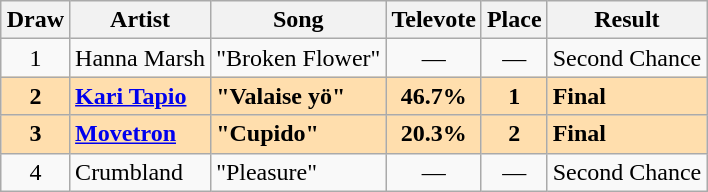<table class="sortable wikitable" style="margin: 1em auto 1em auto; text-align:center">
<tr>
<th>Draw</th>
<th>Artist</th>
<th>Song</th>
<th>Televote</th>
<th>Place</th>
<th>Result</th>
</tr>
<tr>
<td>1</td>
<td align="left">Hanna Marsh</td>
<td align="left">"Broken Flower"</td>
<td data-sort-value="0">—</td>
<td data-sort-value="3">—</td>
<td align="left">Second Chance</td>
</tr>
<tr style="font-weight:bold; background:navajowhite;">
<td>2</td>
<td align="left"><a href='#'>Kari Tapio</a></td>
<td align="left">"Valaise yö"</td>
<td>46.7%</td>
<td>1</td>
<td align="left">Final</td>
</tr>
<tr style="font-weight:bold; background:navajowhite;">
<td>3</td>
<td align="left"><a href='#'>Movetron</a></td>
<td align="left">"Cupido"</td>
<td>20.3%</td>
<td>2</td>
<td align="left">Final</td>
</tr>
<tr>
<td>4</td>
<td align="left">Crumbland</td>
<td align="left">"Pleasure"</td>
<td data-sort-value="0">—</td>
<td data-sort-value="3">—</td>
<td align="left">Second Chance</td>
</tr>
</table>
